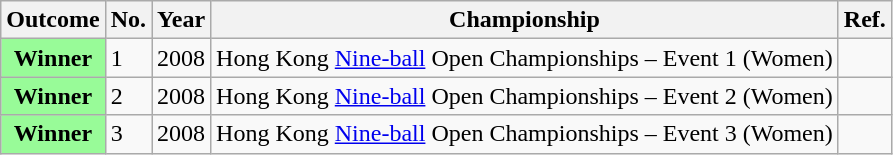<table class="wikitable sortable">
<tr>
<th>Outcome</th>
<th>No.</th>
<th>Year</th>
<th>Championship</th>
<th>Ref.</th>
</tr>
<tr>
<th scope="row" style="background:#98FB98">Winner</th>
<td>1</td>
<td>2008</td>
<td>Hong Kong <a href='#'>Nine-ball</a> Open Championships – Event 1 (Women)</td>
<td></td>
</tr>
<tr>
<th scope="row" style="background:#98FB98">Winner</th>
<td>2</td>
<td>2008</td>
<td>Hong Kong <a href='#'>Nine-ball</a> Open Championships – Event 2 (Women)</td>
<td></td>
</tr>
<tr>
<th scope="row" style="background:#98FB98">Winner</th>
<td>3</td>
<td>2008</td>
<td>Hong Kong <a href='#'>Nine-ball</a> Open Championships – Event 3 (Women)</td>
<td></td>
</tr>
</table>
